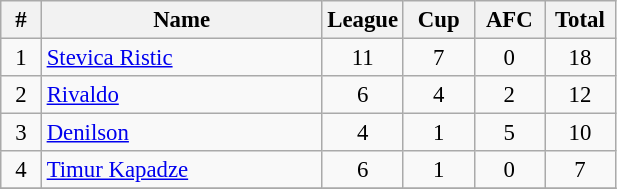<table class="wikitable sortable"  style="text-align:center; font-size:95%; ">
<tr>
<th width=20px>#</th>
<th width=180px>Name</th>
<th width=40px>League</th>
<th width=40px>Cup</th>
<th width=40px>AFC</th>
<th width=40px>Total</th>
</tr>
<tr bgcolor=>
<td>1</td>
<td align=left> <a href='#'>Stevica Ristic</a></td>
<td>11</td>
<td>7</td>
<td>0</td>
<td>18</td>
</tr>
<tr>
<td>2</td>
<td align=left> <a href='#'>Rivaldo</a></td>
<td>6</td>
<td>4</td>
<td>2</td>
<td>12</td>
</tr>
<tr>
<td>3</td>
<td align=left> <a href='#'>Denilson</a></td>
<td>4</td>
<td>1</td>
<td>5</td>
<td>10</td>
</tr>
<tr>
<td>4</td>
<td align=left> <a href='#'>Timur Kapadze</a></td>
<td>6</td>
<td>1</td>
<td>0</td>
<td>7</td>
</tr>
<tr>
</tr>
</table>
